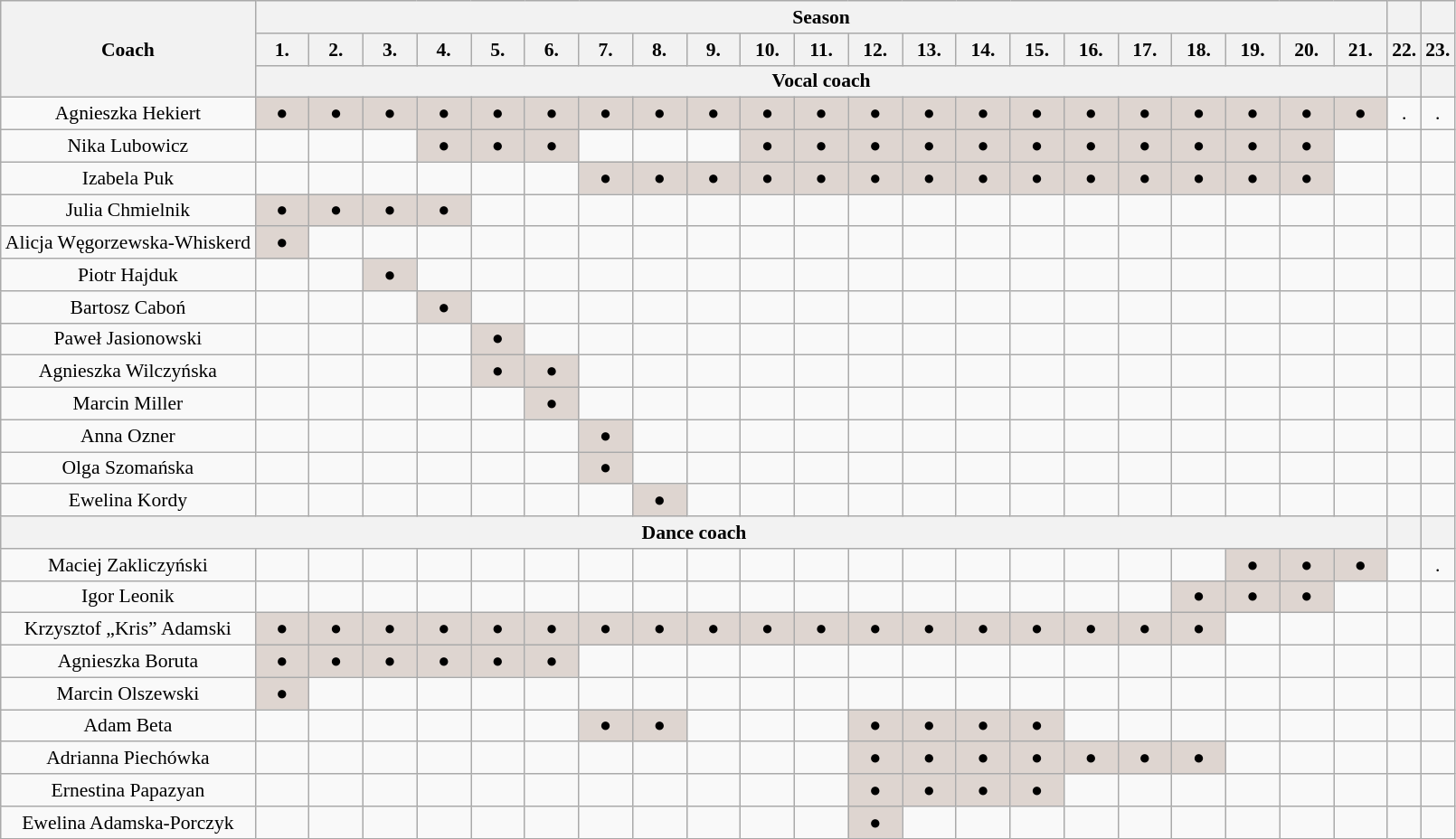<table class="wikitable mw-collapsible" style="text-align:center; font-size:90%">
<tr>
<th rowspan="3">Coach</th>
<th colspan="21">Season</th>
<th></th>
<th></th>
</tr>
<tr>
<th width="33px">1.</th>
<th width="33px">2.</th>
<th width="33px">3.</th>
<th width="33px">4.</th>
<th width="33px">5.</th>
<th width="33px">6.</th>
<th width="33px">7.</th>
<th width="33px">8.</th>
<th width="33px">9.</th>
<th width="33px">10.</th>
<th width="33px">11.</th>
<th width="33px">12.</th>
<th width="33px">13.</th>
<th width="33px">14.</th>
<th width="33px">15.</th>
<th width="33px">16.</th>
<th width="33px">17.</th>
<th width="33px">18.</th>
<th width="33px">19.</th>
<th width="33px">20.</th>
<th width="33px">21.</th>
<th>22.</th>
<th>23.</th>
</tr>
<tr>
<th colspan="21">Vocal coach</th>
<th></th>
<th></th>
</tr>
<tr>
<td>Agnieszka Hekiert</td>
<td bgcolor="#DED5D0">●</td>
<td bgcolor="#DED5D0">●</td>
<td bgcolor="#DED5D0">●</td>
<td bgcolor="#DED5D0">●</td>
<td bgcolor="#DED5D0">●</td>
<td bgcolor="#DED5D0">●</td>
<td bgcolor="#DED5D0">●</td>
<td bgcolor="#DED5D0">●</td>
<td bgcolor="#DED5D0">●</td>
<td bgcolor="#DED5D0">●</td>
<td bgcolor="#DED5D0">●</td>
<td bgcolor="#DED5D0">●</td>
<td bgcolor="#DED5D0">●</td>
<td bgcolor="#DED5D0">●</td>
<td bgcolor="#DED5D0">●</td>
<td bgcolor="#DED5D0">●</td>
<td bgcolor="#DED5D0">●</td>
<td bgcolor="#DED5D0">●</td>
<td bgcolor="#DED5D0">●</td>
<td bgcolor="#DED5D0">●</td>
<td bgcolor="#DED5D0">●</td>
<td>.</td>
<td>.</td>
</tr>
<tr>
<td>Nika Lubowicz</td>
<td></td>
<td></td>
<td></td>
<td bgcolor="#DED5D0">●</td>
<td bgcolor="#DED5D0">●</td>
<td bgcolor="#DED5D0">●</td>
<td></td>
<td></td>
<td></td>
<td bgcolor="#DED5D0">●</td>
<td bgcolor="#DED5D0">●</td>
<td bgcolor="#DED5D0">●</td>
<td bgcolor="#DED5D0">●</td>
<td bgcolor="#DED5D0">●</td>
<td bgcolor="#DED5D0">●</td>
<td bgcolor="#DED5D0">●</td>
<td bgcolor="#DED5D0">●</td>
<td bgcolor="#DED5D0">●</td>
<td bgcolor="#DED5D0">●</td>
<td bgcolor="#DED5D0">●</td>
<td></td>
<td></td>
<td></td>
</tr>
<tr>
<td>Izabela Puk</td>
<td></td>
<td></td>
<td></td>
<td></td>
<td></td>
<td></td>
<td bgcolor="#DED5D0">●</td>
<td bgcolor="#DED5D0">●</td>
<td bgcolor="#DED5D0">●</td>
<td bgcolor="#DED5D0">●</td>
<td bgcolor="#DED5D0">●</td>
<td bgcolor="#DED5D0">●</td>
<td bgcolor="#DED5D0">●</td>
<td bgcolor="#DED5D0">●</td>
<td bgcolor="#DED5D0">●</td>
<td bgcolor="#DED5D0">●</td>
<td bgcolor="#DED5D0">●</td>
<td bgcolor="#DED5D0">●</td>
<td bgcolor="#DED5D0">●</td>
<td bgcolor="#DED5D0">●</td>
<td></td>
<td></td>
<td></td>
</tr>
<tr>
<td>Julia Chmielnik</td>
<td bgcolor="#DED5D0">●</td>
<td bgcolor="#DED5D0">●</td>
<td bgcolor="#DED5D0">●</td>
<td bgcolor="#DED5D0">●</td>
<td></td>
<td></td>
<td></td>
<td></td>
<td></td>
<td></td>
<td></td>
<td></td>
<td></td>
<td></td>
<td></td>
<td></td>
<td></td>
<td></td>
<td></td>
<td></td>
<td></td>
<td></td>
<td></td>
</tr>
<tr>
<td>Alicja Węgorzewska-Whiskerd</td>
<td bgcolor="#DED5D0">●</td>
<td></td>
<td></td>
<td></td>
<td></td>
<td></td>
<td></td>
<td></td>
<td></td>
<td></td>
<td></td>
<td></td>
<td></td>
<td></td>
<td></td>
<td></td>
<td></td>
<td></td>
<td></td>
<td></td>
<td></td>
<td></td>
<td></td>
</tr>
<tr>
<td>Piotr Hajduk</td>
<td></td>
<td></td>
<td bgcolor="#DED5D0">●</td>
<td></td>
<td></td>
<td></td>
<td></td>
<td></td>
<td></td>
<td></td>
<td></td>
<td></td>
<td></td>
<td></td>
<td></td>
<td></td>
<td></td>
<td></td>
<td></td>
<td></td>
<td></td>
<td></td>
<td></td>
</tr>
<tr>
<td>Bartosz Caboń</td>
<td></td>
<td></td>
<td></td>
<td bgcolor="#DED5D0">●</td>
<td></td>
<td></td>
<td></td>
<td></td>
<td></td>
<td></td>
<td></td>
<td></td>
<td></td>
<td></td>
<td></td>
<td></td>
<td></td>
<td></td>
<td></td>
<td></td>
<td></td>
<td></td>
<td></td>
</tr>
<tr>
<td>Paweł Jasionowski</td>
<td></td>
<td></td>
<td></td>
<td></td>
<td bgcolor="#DED5D0">●</td>
<td></td>
<td></td>
<td></td>
<td></td>
<td></td>
<td></td>
<td></td>
<td></td>
<td></td>
<td></td>
<td></td>
<td></td>
<td></td>
<td></td>
<td></td>
<td></td>
<td></td>
<td></td>
</tr>
<tr>
<td>Agnieszka Wilczyńska</td>
<td></td>
<td></td>
<td></td>
<td></td>
<td bgcolor="#DED5D0">●</td>
<td bgcolor="#DED5D0">●</td>
<td></td>
<td></td>
<td></td>
<td></td>
<td></td>
<td></td>
<td></td>
<td></td>
<td></td>
<td></td>
<td></td>
<td></td>
<td></td>
<td></td>
<td></td>
<td></td>
<td></td>
</tr>
<tr>
<td>Marcin Miller</td>
<td></td>
<td></td>
<td></td>
<td></td>
<td></td>
<td bgcolor="#DED5D0">●</td>
<td></td>
<td></td>
<td></td>
<td></td>
<td></td>
<td></td>
<td></td>
<td></td>
<td></td>
<td></td>
<td></td>
<td></td>
<td></td>
<td></td>
<td></td>
<td></td>
<td></td>
</tr>
<tr>
<td>Anna Ozner</td>
<td></td>
<td></td>
<td></td>
<td></td>
<td></td>
<td></td>
<td bgcolor="#DED5D0">●</td>
<td></td>
<td></td>
<td></td>
<td></td>
<td></td>
<td></td>
<td></td>
<td></td>
<td></td>
<td></td>
<td></td>
<td></td>
<td></td>
<td></td>
<td></td>
<td></td>
</tr>
<tr>
<td>Olga Szomańska</td>
<td></td>
<td></td>
<td></td>
<td></td>
<td></td>
<td></td>
<td bgcolor="#DED5D0">●</td>
<td></td>
<td></td>
<td></td>
<td></td>
<td></td>
<td></td>
<td></td>
<td></td>
<td></td>
<td></td>
<td></td>
<td></td>
<td></td>
<td></td>
<td></td>
<td></td>
</tr>
<tr>
<td>Ewelina Kordy</td>
<td></td>
<td></td>
<td></td>
<td></td>
<td></td>
<td></td>
<td></td>
<td bgcolor="#DED5D0">●</td>
<td></td>
<td></td>
<td></td>
<td></td>
<td></td>
<td></td>
<td></td>
<td></td>
<td></td>
<td></td>
<td></td>
<td></td>
<td></td>
<td></td>
<td></td>
</tr>
<tr>
<th colspan="22">Dance coach</th>
<th></th>
<th></th>
</tr>
<tr>
<td>Maciej Zakliczyński</td>
<td></td>
<td></td>
<td></td>
<td></td>
<td></td>
<td></td>
<td></td>
<td></td>
<td></td>
<td></td>
<td></td>
<td></td>
<td></td>
<td></td>
<td></td>
<td></td>
<td></td>
<td></td>
<td bgcolor="#DED5D0">●</td>
<td bgcolor="#DED5D0">●</td>
<td bgcolor="#DED5D0">●</td>
<td></td>
<td>.</td>
</tr>
<tr>
<td>Igor Leonik</td>
<td></td>
<td></td>
<td></td>
<td></td>
<td></td>
<td></td>
<td></td>
<td></td>
<td></td>
<td></td>
<td></td>
<td></td>
<td></td>
<td></td>
<td></td>
<td></td>
<td></td>
<td bgcolor="#DED5D0">●</td>
<td bgcolor="#DED5D0">●</td>
<td bgcolor="#DED5D0">●</td>
<td></td>
<td></td>
<td></td>
</tr>
<tr>
<td>Krzysztof „Kris” Adamski</td>
<td bgcolor="#DED5D0">●</td>
<td bgcolor="#DED5D0">●</td>
<td bgcolor="#DED5D0">●</td>
<td bgcolor="#DED5D0">●</td>
<td bgcolor="#DED5D0">●</td>
<td bgcolor="#DED5D0">●</td>
<td bgcolor="#DED5D0">●</td>
<td bgcolor="#DED5D0">●</td>
<td bgcolor="#DED5D0">●</td>
<td bgcolor="#DED5D0">●</td>
<td bgcolor="#DED5D0">●</td>
<td bgcolor="#DED5D0">●</td>
<td bgcolor="#DED5D0">●</td>
<td bgcolor="#DED5D0">●</td>
<td bgcolor="#DED5D0">●</td>
<td bgcolor="#DED5D0">●</td>
<td bgcolor="#DED5D0">●</td>
<td bgcolor="#DED5D0">●</td>
<td></td>
<td></td>
<td></td>
<td></td>
<td></td>
</tr>
<tr>
<td>Agnieszka Boruta</td>
<td bgcolor="#DED5D0">●</td>
<td bgcolor="#DED5D0">●</td>
<td bgcolor="#DED5D0">●</td>
<td bgcolor="#DED5D0">●</td>
<td bgcolor="#DED5D0">●</td>
<td bgcolor="#DED5D0">●</td>
<td></td>
<td></td>
<td></td>
<td></td>
<td></td>
<td></td>
<td></td>
<td></td>
<td></td>
<td></td>
<td></td>
<td></td>
<td></td>
<td></td>
<td></td>
<td></td>
<td></td>
</tr>
<tr>
<td>Marcin Olszewski</td>
<td bgcolor="#DED5D0">●</td>
<td></td>
<td></td>
<td></td>
<td></td>
<td></td>
<td></td>
<td></td>
<td></td>
<td></td>
<td></td>
<td></td>
<td></td>
<td></td>
<td></td>
<td></td>
<td></td>
<td></td>
<td></td>
<td></td>
<td></td>
<td></td>
<td></td>
</tr>
<tr>
<td>Adam Beta</td>
<td></td>
<td></td>
<td></td>
<td></td>
<td></td>
<td></td>
<td bgcolor="#DED5D0">●</td>
<td bgcolor="#DED5D0">●</td>
<td></td>
<td></td>
<td></td>
<td bgcolor="#DED5D0">●</td>
<td bgcolor="#DED5D0">●</td>
<td bgcolor="#DED5D0">●</td>
<td bgcolor="#DED5D0">●</td>
<td></td>
<td></td>
<td></td>
<td></td>
<td></td>
<td></td>
<td></td>
<td></td>
</tr>
<tr>
<td>Adrianna Piechówka</td>
<td></td>
<td></td>
<td></td>
<td></td>
<td></td>
<td></td>
<td></td>
<td></td>
<td></td>
<td></td>
<td></td>
<td bgcolor="#DED5D0">●</td>
<td bgcolor="#DED5D0">●</td>
<td bgcolor="#DED5D0">●</td>
<td bgcolor="#DED5D0">●</td>
<td bgcolor="#DED5D0">●</td>
<td bgcolor="#DED5D0">●</td>
<td bgcolor="#DED5D0">●</td>
<td></td>
<td></td>
<td></td>
<td></td>
<td></td>
</tr>
<tr>
<td>Ernestina Papazyan</td>
<td></td>
<td></td>
<td></td>
<td></td>
<td></td>
<td></td>
<td></td>
<td></td>
<td></td>
<td></td>
<td></td>
<td bgcolor="#DED5D0">●</td>
<td bgcolor="#DED5D0">●</td>
<td bgcolor="#DED5D0">●</td>
<td bgcolor="#DED5D0">●</td>
<td></td>
<td></td>
<td></td>
<td></td>
<td></td>
<td></td>
<td></td>
<td></td>
</tr>
<tr>
<td>Ewelina Adamska-Porczyk</td>
<td></td>
<td></td>
<td></td>
<td></td>
<td></td>
<td></td>
<td></td>
<td></td>
<td></td>
<td></td>
<td></td>
<td bgcolor="#DED5D0">●</td>
<td></td>
<td></td>
<td></td>
<td></td>
<td></td>
<td></td>
<td></td>
<td></td>
<td></td>
<td></td>
<td></td>
</tr>
</table>
